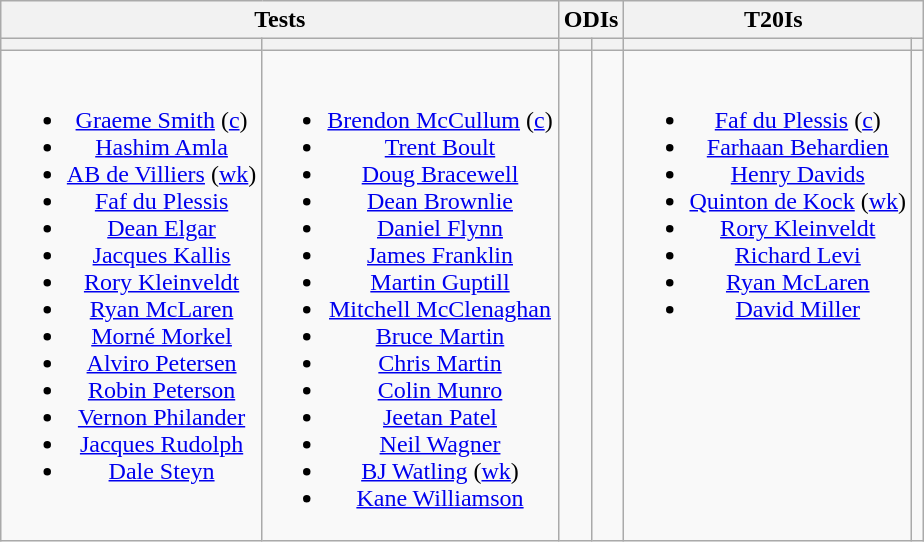<table class="wikitable" style="text-align:center; margin:auto">
<tr>
<th colspan="2">Tests</th>
<th colspan="2">ODIs</th>
<th colspan="2">T20Is</th>
</tr>
<tr>
<th></th>
<th></th>
<th></th>
<th></th>
<th></th>
<th></th>
</tr>
<tr style="vertical-align:top">
<td><br><ul><li><a href='#'>Graeme Smith</a> (<a href='#'>c</a>)</li><li><a href='#'>Hashim Amla</a></li><li><a href='#'>AB de Villiers</a> (<a href='#'>wk</a>)</li><li><a href='#'>Faf du Plessis</a></li><li><a href='#'>Dean Elgar</a></li><li><a href='#'>Jacques Kallis</a></li><li><a href='#'>Rory Kleinveldt</a></li><li><a href='#'>Ryan McLaren</a></li><li><a href='#'>Morné Morkel</a></li><li><a href='#'>Alviro Petersen</a></li><li><a href='#'>Robin Peterson</a></li><li><a href='#'>Vernon Philander</a></li><li><a href='#'>Jacques Rudolph</a></li><li><a href='#'>Dale Steyn</a></li></ul></td>
<td><br><ul><li><a href='#'>Brendon McCullum</a> (<a href='#'>c</a>)</li><li><a href='#'>Trent Boult</a></li><li><a href='#'>Doug Bracewell</a></li><li><a href='#'>Dean Brownlie</a></li><li><a href='#'>Daniel Flynn</a></li><li><a href='#'>James Franklin</a></li><li><a href='#'>Martin Guptill</a></li><li><a href='#'>Mitchell McClenaghan</a></li><li><a href='#'>Bruce Martin</a></li><li><a href='#'>Chris Martin</a></li><li><a href='#'>Colin Munro</a></li><li><a href='#'>Jeetan Patel</a></li><li><a href='#'>Neil Wagner</a></li><li><a href='#'>BJ Watling</a> (<a href='#'>wk</a>)</li><li><a href='#'>Kane Williamson</a></li></ul></td>
<td></td>
<td></td>
<td><br><ul><li><a href='#'>Faf du Plessis</a> (<a href='#'>c</a>)</li><li><a href='#'>Farhaan Behardien</a></li><li><a href='#'>Henry Davids</a></li><li><a href='#'>Quinton de Kock</a> (<a href='#'>wk</a>)</li><li><a href='#'>Rory Kleinveldt</a></li><li><a href='#'>Richard Levi</a></li><li><a href='#'>Ryan McLaren</a></li><li><a href='#'>David Miller</a></li></ul></td>
</tr>
</table>
